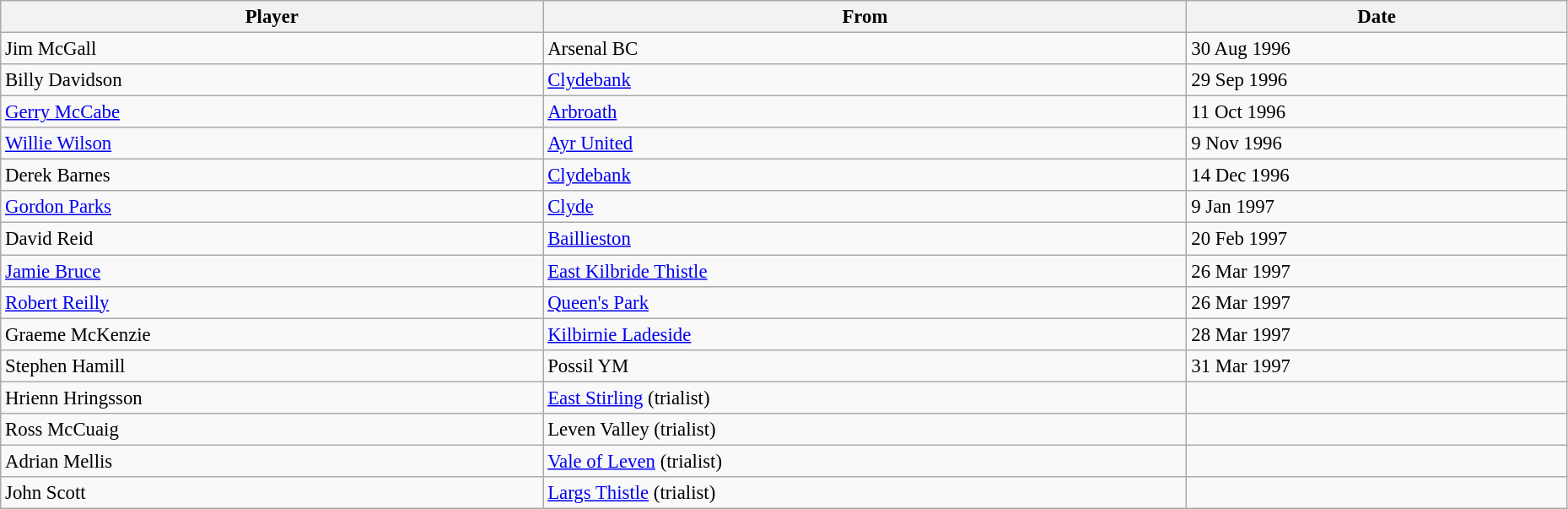<table class="wikitable" style="text-align:center; font-size:95%;width:98%; text-align:left">
<tr>
<th>Player</th>
<th>From</th>
<th>Date</th>
</tr>
<tr>
<td> Jim McGall</td>
<td> Arsenal BC</td>
<td>30 Aug 1996</td>
</tr>
<tr>
<td> Billy Davidson</td>
<td> <a href='#'>Clydebank</a></td>
<td>29 Sep 1996</td>
</tr>
<tr>
<td> <a href='#'>Gerry McCabe</a></td>
<td> <a href='#'>Arbroath</a></td>
<td>11 Oct 1996</td>
</tr>
<tr>
<td> <a href='#'>Willie Wilson</a></td>
<td> <a href='#'>Ayr United</a></td>
<td>9 Nov 1996</td>
</tr>
<tr>
<td> Derek Barnes</td>
<td> <a href='#'>Clydebank</a></td>
<td>14 Dec 1996</td>
</tr>
<tr>
<td> <a href='#'>Gordon Parks</a></td>
<td> <a href='#'>Clyde</a></td>
<td>9 Jan 1997</td>
</tr>
<tr>
<td> David Reid</td>
<td> <a href='#'>Baillieston</a></td>
<td>20 Feb 1997</td>
</tr>
<tr>
<td> <a href='#'>Jamie Bruce</a></td>
<td> <a href='#'>East Kilbride Thistle</a></td>
<td>26 Mar 1997</td>
</tr>
<tr>
<td> <a href='#'>Robert Reilly</a></td>
<td> <a href='#'>Queen's Park</a></td>
<td>26 Mar 1997</td>
</tr>
<tr>
<td> Graeme McKenzie</td>
<td> <a href='#'>Kilbirnie Ladeside</a></td>
<td>28 Mar 1997</td>
</tr>
<tr>
<td> Stephen Hamill</td>
<td> Possil YM</td>
<td>31 Mar 1997</td>
</tr>
<tr>
<td> Hrienn Hringsson</td>
<td> <a href='#'>East Stirling</a> (trialist)</td>
<td></td>
</tr>
<tr>
<td> Ross McCuaig</td>
<td> Leven Valley (trialist)</td>
<td></td>
</tr>
<tr>
<td> Adrian Mellis</td>
<td> <a href='#'>Vale of Leven</a> (trialist)</td>
<td></td>
</tr>
<tr>
<td> John Scott</td>
<td> <a href='#'>Largs Thistle</a> (trialist)</td>
<td></td>
</tr>
</table>
